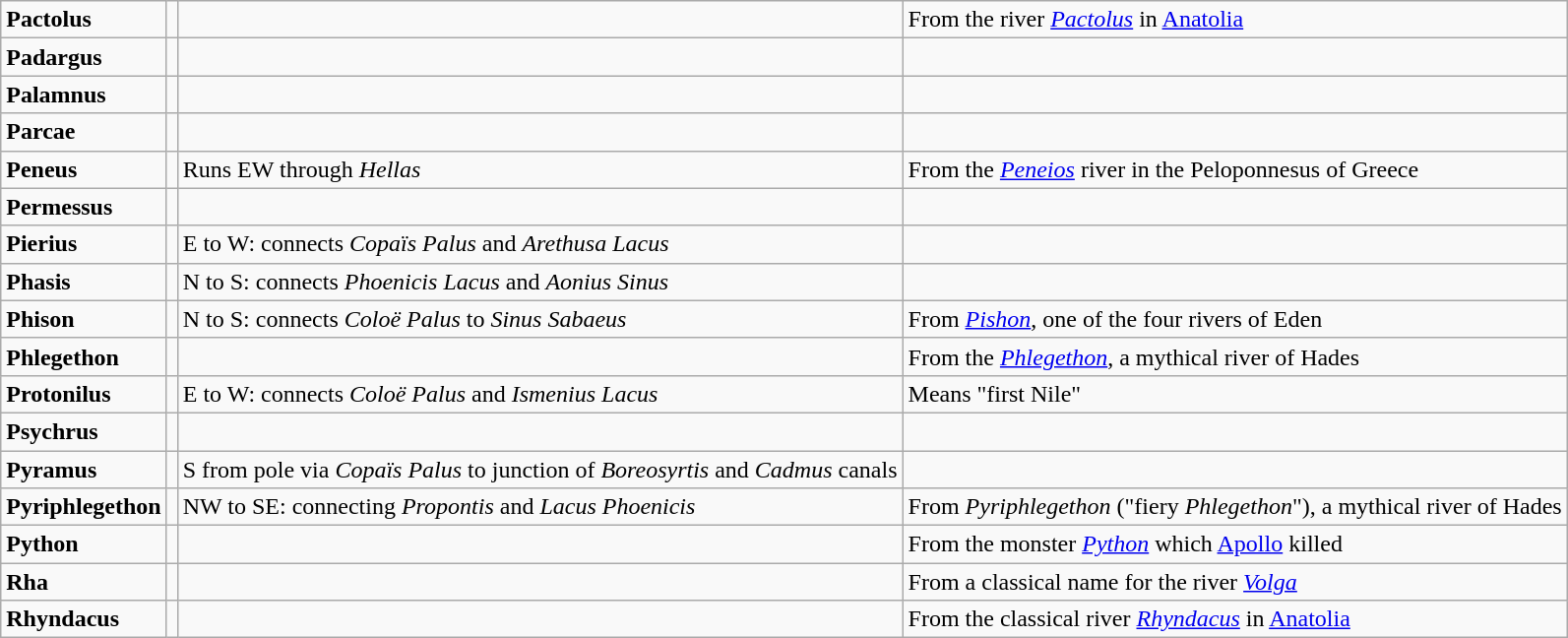<table class="wikitable">
<tr>
<td><strong>Pactolus</strong></td>
<td></td>
<td></td>
<td>From the river <em><a href='#'>Pactolus</a></em> in <a href='#'>Anatolia</a></td>
</tr>
<tr>
<td><strong>Padargus</strong></td>
<td></td>
<td></td>
<td></td>
</tr>
<tr>
<td><strong>Palamnus</strong></td>
<td></td>
<td></td>
<td></td>
</tr>
<tr>
<td><strong>Parcae</strong></td>
<td></td>
<td></td>
<td></td>
</tr>
<tr>
<td><strong>Peneus</strong></td>
<td></td>
<td>Runs EW through <em>Hellas</em></td>
<td>From the <em><a href='#'>Peneios</a></em> river in the Peloponnesus of Greece</td>
</tr>
<tr>
<td><strong>Permessus</strong></td>
<td></td>
<td></td>
<td></td>
</tr>
<tr>
<td><strong>Pierius</strong></td>
<td></td>
<td>E to W: connects <em>Copaïs Palus</em> and <em>Arethusa Lacus</em></td>
<td></td>
</tr>
<tr>
<td><strong>Phasis</strong></td>
<td></td>
<td>N to S: connects <em>Phoenicis Lacus</em> and <em>Aonius Sinus</em></td>
<td></td>
</tr>
<tr>
<td><strong>Phison</strong></td>
<td></td>
<td>N to S: connects <em>Coloë Palus</em> to <em>Sinus Sabaeus</em></td>
<td>From <em><a href='#'>Pishon</a></em>, one of the four rivers of Eden</td>
</tr>
<tr>
<td><strong>Phlegethon</strong></td>
<td></td>
<td></td>
<td>From the <em><a href='#'>Phlegethon</a></em>, a mythical river of Hades</td>
</tr>
<tr>
<td><strong>Protonilus</strong></td>
<td></td>
<td>E to W: connects <em>Coloë Palus</em> and <em>Ismenius Lacus</em></td>
<td>Means "first Nile"</td>
</tr>
<tr>
<td><strong>Psychrus</strong></td>
<td></td>
<td></td>
<td></td>
</tr>
<tr>
<td><strong>Pyramus</strong></td>
<td></td>
<td>S from pole via <em>Copaïs Palus</em> to junction of <em>Boreosyrtis</em> and <em>Cadmus</em> canals</td>
<td></td>
</tr>
<tr>
<td><strong>Pyriphlegethon</strong></td>
<td></td>
<td>NW to SE: connecting <em>Propontis</em> and <em>Lacus Phoenicis</em></td>
<td>From <em>Pyriphlegethon</em> ("fiery <em>Phlegethon</em>"), a mythical river of Hades</td>
</tr>
<tr>
<td><strong>Python</strong></td>
<td></td>
<td></td>
<td>From the monster <em><a href='#'>Python</a></em> which <a href='#'>Apollo</a> killed</td>
</tr>
<tr>
<td><strong>Rha</strong></td>
<td></td>
<td></td>
<td>From a classical name for the river <em><a href='#'>Volga</a></em></td>
</tr>
<tr>
<td><strong>Rhyndacus</strong></td>
<td></td>
<td></td>
<td>From the classical river <em><a href='#'>Rhyndacus</a></em> in <a href='#'>Anatolia</a></td>
</tr>
</table>
